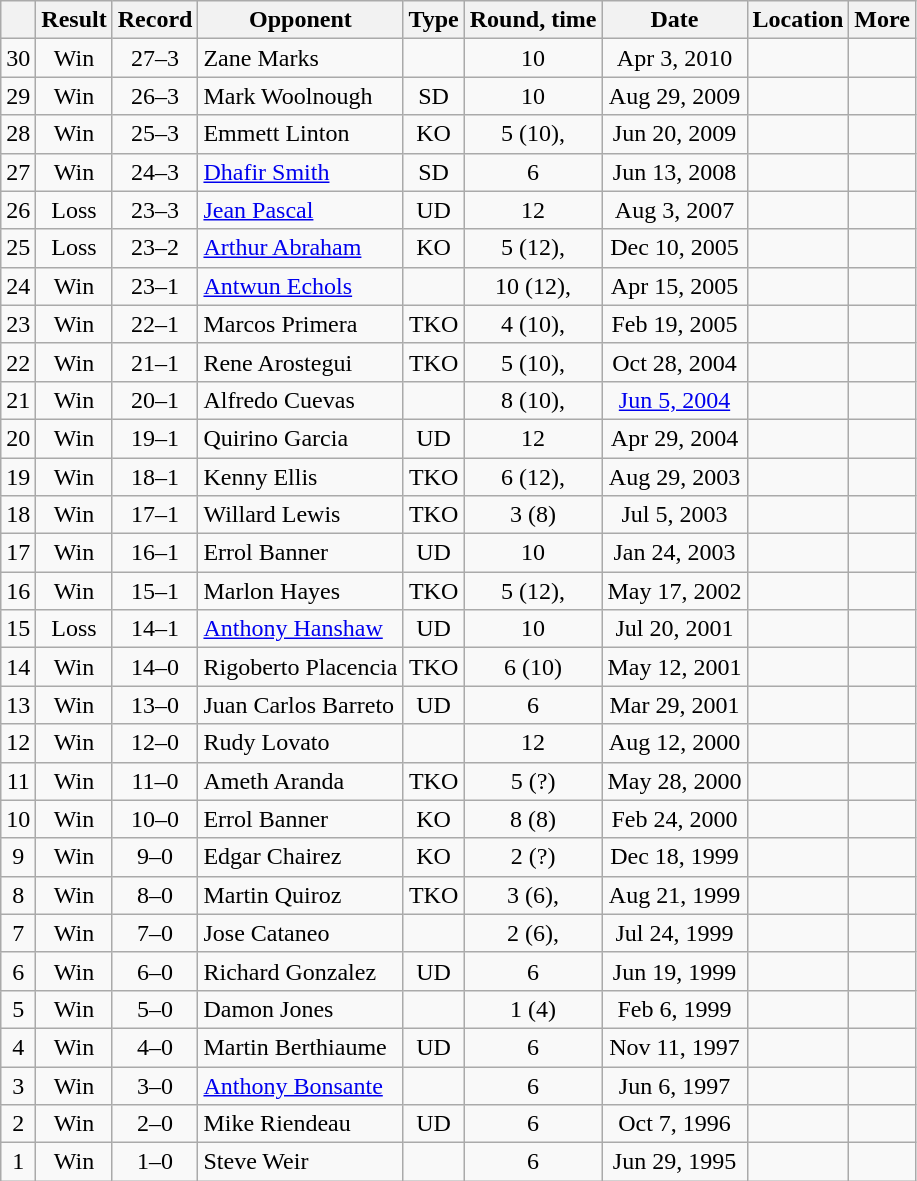<table class="wikitable" style="text-align:center">
<tr>
<th></th>
<th>Result</th>
<th>Record</th>
<th>Opponent</th>
<th>Type</th>
<th>Round, time</th>
<th>Date</th>
<th>Location</th>
<th>More</th>
</tr>
<tr>
<td>30</td>
<td>Win</td>
<td>27–3</td>
<td style="text-align:left;"> Zane Marks</td>
<td></td>
<td>10</td>
<td>Apr 3, 2010</td>
<td style="text-align:left;"> </td>
<td align=left></td>
</tr>
<tr>
<td>29</td>
<td>Win</td>
<td>26–3</td>
<td style="text-align:left;"> Mark Woolnough</td>
<td>SD</td>
<td>10</td>
<td>Aug 29, 2009</td>
<td style="text-align:left;"> </td>
<td align=left></td>
</tr>
<tr>
<td>28</td>
<td>Win</td>
<td>25–3</td>
<td style="text-align:left;"> Emmett Linton</td>
<td>KO</td>
<td>5 (10), </td>
<td>Jun 20, 2009</td>
<td style="text-align:left;"> </td>
<td></td>
</tr>
<tr>
<td>27</td>
<td>Win</td>
<td>24–3</td>
<td style="text-align:left;"> <a href='#'>Dhafir Smith</a></td>
<td>SD</td>
<td>6</td>
<td>Jun 13, 2008</td>
<td style="text-align:left;"> </td>
<td></td>
</tr>
<tr>
<td>26</td>
<td>Loss</td>
<td>23–3</td>
<td style="text-align:left;"> <a href='#'>Jean Pascal</a></td>
<td>UD</td>
<td>12</td>
<td>Aug 3, 2007</td>
<td style="text-align:left;"> </td>
<td align=left></td>
</tr>
<tr>
<td>25</td>
<td>Loss</td>
<td>23–2</td>
<td style="text-align:left;"> <a href='#'>Arthur Abraham</a></td>
<td>KO</td>
<td>5 (12), </td>
<td>Dec 10, 2005</td>
<td style="text-align:left;"> </td>
<td align=left></td>
</tr>
<tr>
<td>24</td>
<td>Win</td>
<td>23–1</td>
<td style="text-align:left;"> <a href='#'>Antwun Echols</a></td>
<td></td>
<td>10 (12), </td>
<td>Apr 15, 2005</td>
<td style="text-align:left;"> </td>
<td></td>
</tr>
<tr>
<td>23</td>
<td>Win</td>
<td>22–1</td>
<td style="text-align:left;"> Marcos Primera</td>
<td>TKO</td>
<td>4 (10), </td>
<td>Feb 19, 2005</td>
<td style="text-align:left;"> </td>
<td></td>
</tr>
<tr>
<td>22</td>
<td>Win</td>
<td>21–1</td>
<td style="text-align:left;"> Rene Arostegui</td>
<td>TKO</td>
<td>5 (10), </td>
<td>Oct 28, 2004</td>
<td style="text-align:left;"> </td>
<td></td>
</tr>
<tr>
<td>21</td>
<td>Win</td>
<td>20–1</td>
<td style="text-align:left;"> Alfredo Cuevas</td>
<td></td>
<td>8 (10), </td>
<td><a href='#'>Jun 5, 2004</a></td>
<td style="text-align:left;"> </td>
<td></td>
</tr>
<tr>
<td>20</td>
<td>Win</td>
<td>19–1</td>
<td style="text-align:left;"> Quirino Garcia</td>
<td>UD</td>
<td>12</td>
<td>Apr 29, 2004</td>
<td style="text-align:left;"> </td>
<td align=left></td>
</tr>
<tr>
<td>19</td>
<td>Win</td>
<td>18–1</td>
<td style="text-align:left;"> Kenny Ellis</td>
<td>TKO</td>
<td>6 (12), </td>
<td>Aug 29, 2003</td>
<td style="text-align:left;"> </td>
<td align=left></td>
</tr>
<tr>
<td>18</td>
<td>Win</td>
<td>17–1</td>
<td style="text-align:left;"> Willard Lewis</td>
<td>TKO</td>
<td>3 (8)</td>
<td>Jul 5, 2003</td>
<td style="text-align:left;"> </td>
<td></td>
</tr>
<tr>
<td>17</td>
<td>Win</td>
<td>16–1</td>
<td style="text-align:left;"> Errol Banner</td>
<td>UD</td>
<td>10</td>
<td>Jan 24, 2003</td>
<td style="text-align:left;"> </td>
<td></td>
</tr>
<tr>
<td>16</td>
<td>Win</td>
<td>15–1</td>
<td style="text-align:left;"> Marlon Hayes</td>
<td>TKO</td>
<td>5 (12), </td>
<td>May 17, 2002</td>
<td style="text-align:left;"> </td>
<td align=left></td>
</tr>
<tr>
<td>15</td>
<td>Loss</td>
<td>14–1</td>
<td style="text-align:left;"> <a href='#'>Anthony Hanshaw</a></td>
<td>UD</td>
<td>10</td>
<td>Jul 20, 2001</td>
<td style="text-align:left;"> </td>
<td></td>
</tr>
<tr>
<td>14</td>
<td>Win</td>
<td>14–0</td>
<td style="text-align:left;"> Rigoberto Placencia</td>
<td>TKO</td>
<td>6 (10)</td>
<td>May 12, 2001</td>
<td style="text-align:left;"> </td>
<td align=left></td>
</tr>
<tr>
<td>13</td>
<td>Win</td>
<td>13–0</td>
<td style="text-align:left;"> Juan Carlos Barreto</td>
<td>UD</td>
<td>6</td>
<td>Mar 29, 2001</td>
<td style="text-align:left;"> </td>
<td></td>
</tr>
<tr>
<td>12</td>
<td>Win</td>
<td>12–0</td>
<td style="text-align:left;"> Rudy Lovato</td>
<td></td>
<td>12</td>
<td>Aug 12, 2000</td>
<td style="text-align:left;"> </td>
<td align=left></td>
</tr>
<tr>
<td>11</td>
<td>Win</td>
<td>11–0</td>
<td style="text-align:left;"> Ameth Aranda</td>
<td>TKO</td>
<td>5 (?)</td>
<td>May 28, 2000</td>
<td style="text-align:left;"> </td>
<td></td>
</tr>
<tr>
<td>10</td>
<td>Win</td>
<td>10–0</td>
<td style="text-align:left;"> Errol Banner</td>
<td>KO</td>
<td>8 (8)</td>
<td>Feb 24, 2000</td>
<td style="text-align:left;"> </td>
<td></td>
</tr>
<tr>
<td>9</td>
<td>Win</td>
<td>9–0</td>
<td style="text-align:left;"> Edgar Chairez</td>
<td>KO</td>
<td>2 (?)</td>
<td>Dec 18, 1999</td>
<td style="text-align:left;"> </td>
<td></td>
</tr>
<tr>
<td>8</td>
<td>Win</td>
<td>8–0</td>
<td style="text-align:left;"> Martin Quiroz</td>
<td>TKO</td>
<td>3 (6), </td>
<td>Aug 21, 1999</td>
<td style="text-align:left;"> </td>
<td></td>
</tr>
<tr>
<td>7</td>
<td>Win</td>
<td>7–0</td>
<td style="text-align:left;"> Jose Cataneo</td>
<td></td>
<td>2 (6), </td>
<td>Jul 24, 1999</td>
<td style="text-align:left;"> </td>
<td></td>
</tr>
<tr>
<td>6</td>
<td>Win</td>
<td>6–0</td>
<td style="text-align:left;"> Richard Gonzalez</td>
<td>UD</td>
<td>6</td>
<td>Jun 19, 1999</td>
<td style="text-align:left;"> </td>
<td></td>
</tr>
<tr>
<td>5</td>
<td>Win</td>
<td>5–0</td>
<td style="text-align:left;"> Damon Jones</td>
<td></td>
<td>1 (4)</td>
<td>Feb 6, 1999</td>
<td style="text-align:left;"> </td>
<td></td>
</tr>
<tr>
<td>4</td>
<td>Win</td>
<td>4–0</td>
<td style="text-align:left;"> Martin Berthiaume</td>
<td>UD</td>
<td>6</td>
<td>Nov 11, 1997</td>
<td style="text-align:left;"> </td>
<td></td>
</tr>
<tr>
<td>3</td>
<td>Win</td>
<td>3–0</td>
<td style="text-align:left;"> <a href='#'>Anthony Bonsante</a></td>
<td></td>
<td>6</td>
<td>Jun 6, 1997</td>
<td style="text-align:left;"> </td>
<td></td>
</tr>
<tr>
<td>2</td>
<td>Win</td>
<td>2–0</td>
<td style="text-align:left;"> Mike Riendeau</td>
<td>UD</td>
<td>6</td>
<td>Oct 7, 1996</td>
<td style="text-align:left;"> </td>
<td></td>
</tr>
<tr>
<td>1</td>
<td>Win</td>
<td>1–0</td>
<td style="text-align:left;"> Steve Weir</td>
<td></td>
<td>6</td>
<td>Jun 29, 1995</td>
<td style="text-align:left;"> </td>
<td></td>
</tr>
</table>
